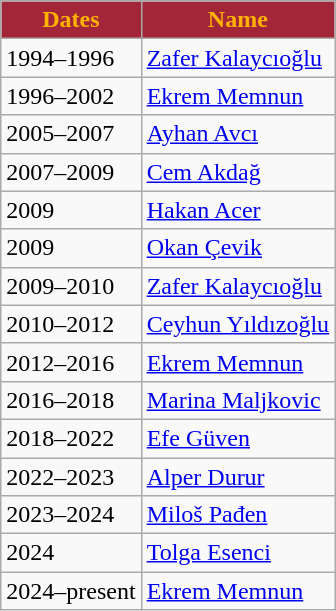<table class="wikitable">
<tr>
<th style="color:#FFB300; background:#A32638;">Dates</th>
<th style="color:#FFB300; background:#A32638;">Name</th>
</tr>
<tr>
<td>1994–1996</td>
<td> <a href='#'>Zafer Kalaycıoğlu</a></td>
</tr>
<tr>
<td>1996–2002</td>
<td> <a href='#'>Ekrem Memnun</a></td>
</tr>
<tr>
<td>2005–2007</td>
<td> <a href='#'>Ayhan Avcı</a></td>
</tr>
<tr>
<td>2007–2009</td>
<td> <a href='#'>Cem Akdağ</a></td>
</tr>
<tr>
<td>2009</td>
<td> <a href='#'>Hakan Acer</a></td>
</tr>
<tr>
<td>2009</td>
<td> <a href='#'>Okan Çevik</a></td>
</tr>
<tr>
<td>2009–2010</td>
<td> <a href='#'>Zafer Kalaycıoğlu</a></td>
</tr>
<tr>
<td>2010–2012</td>
<td> <a href='#'>Ceyhun Yıldızoğlu</a></td>
</tr>
<tr>
<td>2012–2016</td>
<td> <a href='#'>Ekrem Memnun</a></td>
</tr>
<tr>
<td>2016–2018</td>
<td> <a href='#'>Marina Maljkovic</a></td>
</tr>
<tr>
<td>2018–2022</td>
<td> <a href='#'>Efe Güven</a></td>
</tr>
<tr>
<td>2022–2023</td>
<td> <a href='#'>Alper Durur</a></td>
</tr>
<tr>
<td>2023–2024</td>
<td> <a href='#'>Miloš Pađen</a></td>
</tr>
<tr>
<td>2024</td>
<td> <a href='#'>Tolga Esenci</a></td>
</tr>
<tr>
<td>2024–present</td>
<td> <a href='#'>Ekrem Memnun</a></td>
</tr>
</table>
